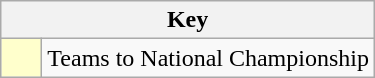<table class="wikitable" style="text-align: center;">
<tr>
<th colspan=2>Key</th>
</tr>
<tr>
<td style="background:#ffffcc; width:20px;"></td>
<td align=left>Teams to National Championship</td>
</tr>
</table>
